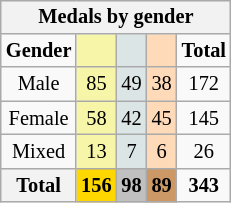<table class="wikitable" style="font-size:85%; float:right">
<tr align=center>
<th colspan=5>Medals by gender</th>
</tr>
<tr align=center>
<td><strong>Gender</strong></td>
<td bgcolor=#f7f6a8></td>
<td bgcolor=#dce5e5></td>
<td bgcolor=#ffdab9></td>
<td><strong>Total</strong></td>
</tr>
<tr align=center>
<td>Male</td>
<td style="background:#F7F6A8;">85</td>
<td style="background:#DCE5E5;">49</td>
<td style="background:#FFDAB9;">38</td>
<td>172</td>
</tr>
<tr align=center>
<td>Female</td>
<td style="background:#F7F6A8;">58</td>
<td style="background:#DCE5E5;">42</td>
<td style="background:#FFDAB9;">45</td>
<td>145</td>
</tr>
<tr align=center>
<td>Mixed</td>
<td style="background:#F7F6A8;">13</td>
<td style="background:#DCE5E5;">7</td>
<td style="background:#FFDAB9;">6</td>
<td>26</td>
</tr>
<tr align=center>
<th><strong>Total</strong></th>
<th style="background:gold;"><strong>156</strong></th>
<th style="background:silver;"><strong>98</strong></th>
<th style="background:#c96;"><strong>89</strong></th>
<td><strong>343</strong></td>
</tr>
</table>
